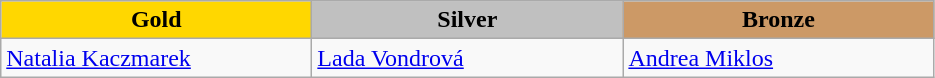<table class="wikitable" style="text-align:left">
<tr align="center">
<td width=200 bgcolor=gold><strong>Gold</strong></td>
<td width=200 bgcolor=silver><strong>Silver</strong></td>
<td width=200 bgcolor=CC9966><strong>Bronze</strong></td>
</tr>
<tr>
<td><a href='#'>Natalia Kaczmarek</a><br></td>
<td><a href='#'>Lada Vondrová</a><br></td>
<td><a href='#'>Andrea Miklos</a><br></td>
</tr>
</table>
